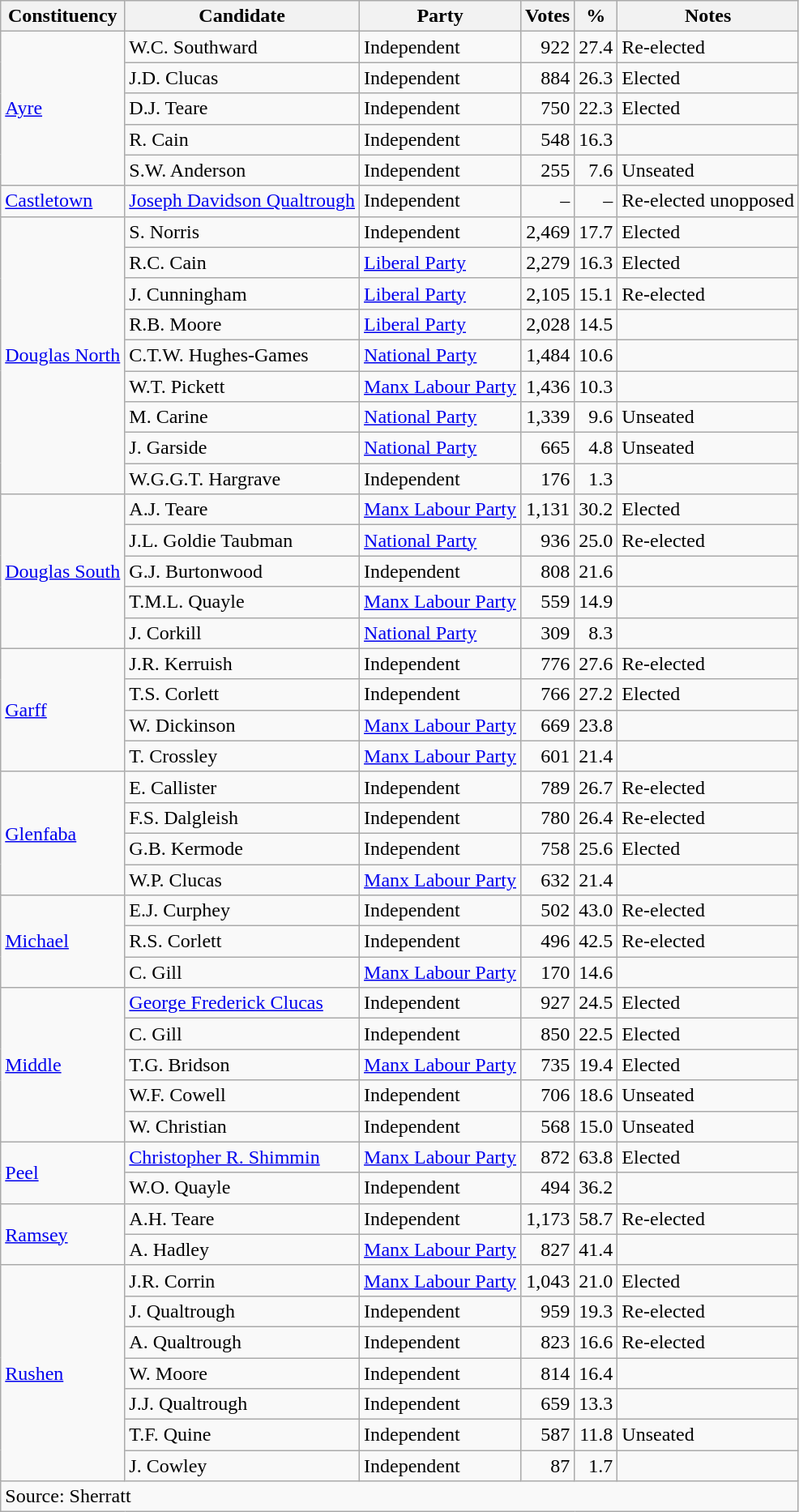<table class=wikitable>
<tr>
<th>Constituency</th>
<th>Candidate</th>
<th>Party</th>
<th>Votes</th>
<th>%</th>
<th>Notes</th>
</tr>
<tr>
<td rowspan=5><a href='#'>Ayre</a></td>
<td>W.C. Southward</td>
<td>Independent</td>
<td align=right>922</td>
<td align=right>27.4</td>
<td>Re-elected</td>
</tr>
<tr>
<td>J.D. Clucas</td>
<td>Independent</td>
<td align=right>884</td>
<td align=right>26.3</td>
<td>Elected</td>
</tr>
<tr>
<td>D.J. Teare</td>
<td>Independent</td>
<td align=right>750</td>
<td align=right>22.3</td>
<td>Elected</td>
</tr>
<tr>
<td>R. Cain</td>
<td>Independent</td>
<td align=right>548</td>
<td align=right>16.3</td>
<td></td>
</tr>
<tr>
<td>S.W. Anderson</td>
<td>Independent</td>
<td align=right>255</td>
<td align=right>7.6</td>
<td>Unseated</td>
</tr>
<tr>
<td><a href='#'>Castletown</a></td>
<td><a href='#'>Joseph Davidson Qualtrough</a></td>
<td>Independent</td>
<td align=right>–</td>
<td align=right>–</td>
<td>Re-elected unopposed</td>
</tr>
<tr>
<td rowspan=9><a href='#'>Douglas North</a></td>
<td>S. Norris</td>
<td>Independent</td>
<td align=right>2,469</td>
<td align=right>17.7</td>
<td>Elected</td>
</tr>
<tr>
<td>R.C. Cain</td>
<td><a href='#'>Liberal Party</a></td>
<td align=right>2,279</td>
<td align=right>16.3</td>
<td>Elected</td>
</tr>
<tr>
<td>J. Cunningham</td>
<td><a href='#'>Liberal Party</a></td>
<td align=right>2,105</td>
<td align=right>15.1</td>
<td>Re-elected</td>
</tr>
<tr>
<td>R.B. Moore</td>
<td><a href='#'>Liberal Party</a></td>
<td align=right>2,028</td>
<td align=right>14.5</td>
<td></td>
</tr>
<tr>
<td>C.T.W. Hughes-Games</td>
<td><a href='#'>National Party</a></td>
<td align=right>1,484</td>
<td align=right>10.6</td>
<td></td>
</tr>
<tr>
<td>W.T. Pickett</td>
<td><a href='#'>Manx Labour Party</a></td>
<td align=right>1,436</td>
<td align=right>10.3</td>
<td></td>
</tr>
<tr>
<td>M. Carine</td>
<td><a href='#'>National Party</a></td>
<td align=right>1,339</td>
<td align=right>9.6</td>
<td>Unseated</td>
</tr>
<tr>
<td>J. Garside</td>
<td><a href='#'>National Party</a></td>
<td align=right>665</td>
<td align=right>4.8</td>
<td>Unseated</td>
</tr>
<tr>
<td>W.G.G.T. Hargrave</td>
<td>Independent</td>
<td align=right>176</td>
<td align=right>1.3</td>
<td></td>
</tr>
<tr>
<td rowspan=5><a href='#'>Douglas South</a></td>
<td>A.J. Teare</td>
<td><a href='#'>Manx Labour Party</a></td>
<td align=right>1,131</td>
<td align=right>30.2</td>
<td>Elected</td>
</tr>
<tr>
<td>J.L. Goldie Taubman</td>
<td><a href='#'>National Party</a></td>
<td align=right>936</td>
<td align=right>25.0</td>
<td>Re-elected</td>
</tr>
<tr>
<td>G.J. Burtonwood</td>
<td>Independent</td>
<td align=right>808</td>
<td align=right>21.6</td>
<td></td>
</tr>
<tr>
<td>T.M.L. Quayle</td>
<td><a href='#'>Manx Labour Party</a></td>
<td align=right>559</td>
<td align=right>14.9</td>
<td></td>
</tr>
<tr>
<td>J. Corkill</td>
<td><a href='#'>National Party</a></td>
<td align=right>309</td>
<td align=right>8.3</td>
<td></td>
</tr>
<tr>
<td rowspan=4><a href='#'>Garff</a></td>
<td>J.R. Kerruish</td>
<td>Independent</td>
<td align=right>776</td>
<td align=right>27.6</td>
<td>Re-elected</td>
</tr>
<tr>
<td>T.S. Corlett</td>
<td>Independent</td>
<td align=right>766</td>
<td align=right>27.2</td>
<td>Elected</td>
</tr>
<tr>
<td>W. Dickinson</td>
<td><a href='#'>Manx Labour Party</a></td>
<td align=right>669</td>
<td align=right>23.8</td>
<td></td>
</tr>
<tr>
<td>T. Crossley</td>
<td><a href='#'>Manx Labour Party</a></td>
<td align=right>601</td>
<td align=right>21.4</td>
<td></td>
</tr>
<tr>
<td rowspan=4><a href='#'>Glenfaba</a></td>
<td>E. Callister</td>
<td>Independent</td>
<td align=right>789</td>
<td align=right>26.7</td>
<td>Re-elected</td>
</tr>
<tr>
<td>F.S. Dalgleish</td>
<td>Independent</td>
<td align=right>780</td>
<td align=right>26.4</td>
<td>Re-elected</td>
</tr>
<tr>
<td>G.B. Kermode</td>
<td>Independent</td>
<td align=right>758</td>
<td align=right>25.6</td>
<td>Elected</td>
</tr>
<tr>
<td>W.P. Clucas</td>
<td><a href='#'>Manx Labour Party</a></td>
<td align=right>632</td>
<td align=right>21.4</td>
<td></td>
</tr>
<tr>
<td rowspan=3><a href='#'>Michael</a></td>
<td>E.J. Curphey</td>
<td>Independent</td>
<td align=right>502</td>
<td align=right>43.0</td>
<td>Re-elected</td>
</tr>
<tr>
<td>R.S. Corlett</td>
<td>Independent</td>
<td align=right>496</td>
<td align=right>42.5</td>
<td>Re-elected</td>
</tr>
<tr>
<td>C. Gill</td>
<td><a href='#'>Manx Labour Party</a></td>
<td align=right>170</td>
<td align=right>14.6</td>
<td></td>
</tr>
<tr>
<td rowspan=5><a href='#'>Middle</a></td>
<td><a href='#'>George Frederick Clucas</a></td>
<td>Independent</td>
<td align=right>927</td>
<td align=right>24.5</td>
<td>Elected</td>
</tr>
<tr>
<td>C. Gill</td>
<td>Independent</td>
<td align=right>850</td>
<td align=right>22.5</td>
<td>Elected</td>
</tr>
<tr>
<td>T.G. Bridson</td>
<td><a href='#'>Manx Labour Party</a></td>
<td align=right>735</td>
<td align=right>19.4</td>
<td>Elected</td>
</tr>
<tr>
<td>W.F. Cowell</td>
<td>Independent</td>
<td align=right>706</td>
<td align=right>18.6</td>
<td>Unseated</td>
</tr>
<tr>
<td>W. Christian</td>
<td>Independent</td>
<td align=right>568</td>
<td align=right>15.0</td>
<td>Unseated</td>
</tr>
<tr>
<td rowspan=2><a href='#'>Peel</a></td>
<td><a href='#'>Christopher R. Shimmin</a></td>
<td><a href='#'>Manx Labour Party</a></td>
<td align=right>872</td>
<td align=right>63.8</td>
<td>Elected</td>
</tr>
<tr>
<td>W.O. Quayle</td>
<td>Independent</td>
<td align=right>494</td>
<td align=right>36.2</td>
<td></td>
</tr>
<tr>
<td rowspan=2><a href='#'>Ramsey</a></td>
<td>A.H. Teare</td>
<td>Independent</td>
<td align=right>1,173</td>
<td align=right>58.7</td>
<td>Re-elected</td>
</tr>
<tr>
<td>A. Hadley</td>
<td><a href='#'>Manx Labour Party</a></td>
<td align=right>827</td>
<td align=right>41.4</td>
<td></td>
</tr>
<tr>
<td rowspan=7><a href='#'>Rushen</a></td>
<td>J.R. Corrin</td>
<td><a href='#'>Manx Labour Party</a></td>
<td align=right>1,043</td>
<td align=right>21.0</td>
<td>Elected</td>
</tr>
<tr>
<td>J. Qualtrough</td>
<td>Independent</td>
<td align=right>959</td>
<td align=right>19.3</td>
<td>Re-elected</td>
</tr>
<tr>
<td>A. Qualtrough</td>
<td>Independent</td>
<td align=right>823</td>
<td align=right>16.6</td>
<td>Re-elected</td>
</tr>
<tr>
<td>W. Moore</td>
<td>Independent</td>
<td align=right>814</td>
<td align=right>16.4</td>
<td></td>
</tr>
<tr>
<td>J.J. Qualtrough</td>
<td>Independent</td>
<td align=right>659</td>
<td align=right>13.3</td>
<td></td>
</tr>
<tr>
<td>T.F. Quine</td>
<td>Independent</td>
<td align=right>587</td>
<td align=right>11.8</td>
<td>Unseated</td>
</tr>
<tr>
<td>J. Cowley</td>
<td>Independent</td>
<td align=right>87</td>
<td align=right>1.7</td>
<td></td>
</tr>
<tr>
<td colspan=6>Source: Sherratt</td>
</tr>
</table>
